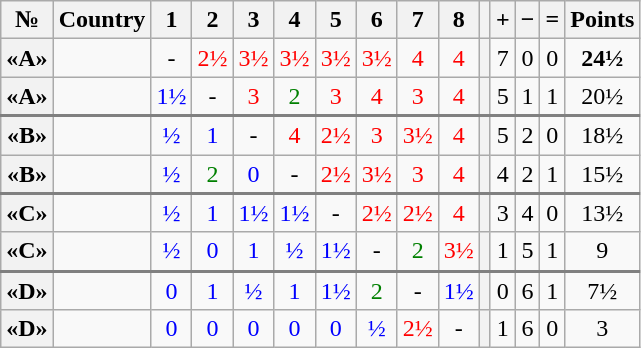<table class="wikitable" style="text-align:center">
<tr>
<th>№</th>
<th>Country</th>
<th>1</th>
<th>2</th>
<th>3</th>
<th>4</th>
<th>5</th>
<th>6</th>
<th>7</th>
<th>8</th>
<th></th>
<th>+</th>
<th>−</th>
<th>=</th>
<th>Points</th>
</tr>
<tr>
<th>«A»</th>
<td style="text-align: left"></td>
<td>-</td>
<td style="color:red;">2½</td>
<td style="color:red;">3½</td>
<td style="color:red;">3½</td>
<td style="color:red;">3½</td>
<td style="color:red;">3½</td>
<td style="color:red;">4</td>
<td style="color:red;">4</td>
<th></th>
<td>7</td>
<td>0</td>
<td>0</td>
<td><strong>24½ </strong></td>
</tr>
<tr>
<th>«A»</th>
<td style="text-align: left"></td>
<td style="color:blue;">1½</td>
<td>-</td>
<td style="color:red;">3</td>
<td style="color:green;">2</td>
<td style="color:red;">3</td>
<td style="color:red;">4</td>
<td style="color:red;">3</td>
<td style="color:red;">4</td>
<th></th>
<td>5</td>
<td>1</td>
<td>1</td>
<td>20½</td>
</tr>
<tr style="border-top:2px solid grey;">
<th>«B»</th>
<td style="text-align: left"></td>
<td style="color:blue;">½</td>
<td style="color:blue;">1</td>
<td>-</td>
<td style="color:red;">4</td>
<td style="color:red;">2½</td>
<td style="color:red;">3</td>
<td style="color:red;">3½</td>
<td style="color:red;">4</td>
<th></th>
<td>5</td>
<td>2</td>
<td>0</td>
<td>18½</td>
</tr>
<tr>
<th>«B»</th>
<td style="text-align: left"></td>
<td style="color:blue;">½</td>
<td style="color:green;">2</td>
<td style="color:blue;">0</td>
<td>-</td>
<td style="color:red;">2½</td>
<td style="color:red;">3½</td>
<td style="color:red;">3</td>
<td style="color:red;">4</td>
<th></th>
<td>4</td>
<td>2</td>
<td>1</td>
<td>15½</td>
</tr>
<tr style="border-top:2px solid grey;">
<th>«C»</th>
<td style="text-align: left"></td>
<td style="color:blue;">½</td>
<td style="color:blue;">1</td>
<td style="color:blue;">1½</td>
<td style="color:blue;">1½</td>
<td>-</td>
<td style="color:red;">2½</td>
<td style="color:red;">2½</td>
<td style="color:red;">4</td>
<th></th>
<td>3</td>
<td>4</td>
<td>0</td>
<td>13½</td>
</tr>
<tr>
<th>«C»</th>
<td style="text-align: left"></td>
<td style="color:blue;">½</td>
<td style="color:blue;">0</td>
<td style="color:blue;">1</td>
<td style="color:blue;">½</td>
<td style="color:blue;">1½</td>
<td>-</td>
<td style="color:green;">2</td>
<td style="color:red;">3½</td>
<th></th>
<td>1</td>
<td>5</td>
<td>1</td>
<td>9</td>
</tr>
<tr style="border-top:2px solid grey;">
<th>«D»</th>
<td style="text-align: left"></td>
<td style="color:blue;">0</td>
<td style="color:blue;">1</td>
<td style="color:blue;">½</td>
<td style="color:blue;">1</td>
<td style="color:blue;">1½</td>
<td style="color:green;">2</td>
<td>-</td>
<td style="color:blue;">1½</td>
<th></th>
<td>0</td>
<td>6</td>
<td>1</td>
<td>7½</td>
</tr>
<tr>
<th>«D»</th>
<td style="text-align: left"></td>
<td style="color:blue;">0</td>
<td style="color:blue;">0</td>
<td style="color:blue;">0</td>
<td style="color:blue;">0</td>
<td style="color:blue;">0</td>
<td style="color:blue;">½</td>
<td style="color:red;">2½</td>
<td>-</td>
<th></th>
<td>1</td>
<td>6</td>
<td>0</td>
<td>3</td>
</tr>
</table>
